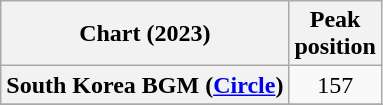<table class="wikitable sortable plainrowheaders" style="text-align:center">
<tr>
<th scope="col">Chart (2023)</th>
<th scope="col">Peak<br>position</th>
</tr>
<tr>
<th scope="row">South Korea BGM (<a href='#'>Circle</a>)</th>
<td>157</td>
</tr>
<tr>
</tr>
</table>
